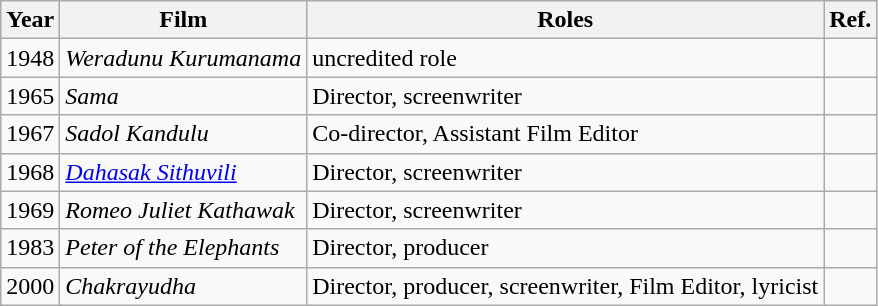<table class="wikitable">
<tr>
<th>Year</th>
<th>Film</th>
<th>Roles</th>
<th>Ref.</th>
</tr>
<tr>
<td>1948</td>
<td><em>Weradunu Kurumanama</em></td>
<td>uncredited role</td>
<td></td>
</tr>
<tr>
<td>1965</td>
<td><em>Sama</em></td>
<td>Director, screenwriter</td>
<td></td>
</tr>
<tr>
<td>1967</td>
<td><em>Sadol Kandulu</em></td>
<td>Co-director, Assistant Film Editor</td>
<td></td>
</tr>
<tr>
<td>1968</td>
<td><em><a href='#'>Dahasak Sithuvili</a></em></td>
<td>Director, screenwriter</td>
<td></td>
</tr>
<tr>
<td>1969</td>
<td><em>Romeo Juliet Kathawak</em></td>
<td>Director, screenwriter</td>
<td></td>
</tr>
<tr>
<td>1983</td>
<td><em>Peter of the Elephants</em></td>
<td>Director, producer</td>
<td></td>
</tr>
<tr>
<td>2000</td>
<td><em>Chakrayudha</em></td>
<td>Director, producer, screenwriter, Film Editor, lyricist</td>
<td></td>
</tr>
</table>
